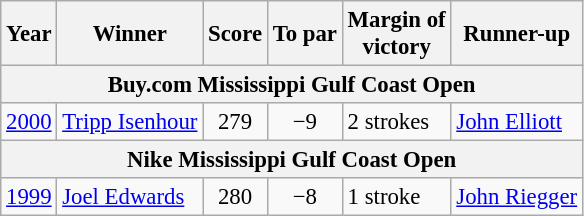<table class=wikitable style=font-size:95%>
<tr>
<th>Year</th>
<th>Winner</th>
<th>Score</th>
<th>To par</th>
<th>Margin of<br>victory</th>
<th>Runner-up</th>
</tr>
<tr>
<th colspan=7>Buy.com Mississippi Gulf Coast Open</th>
</tr>
<tr>
<td><a href='#'>2000</a></td>
<td> <a href='#'>Tripp Isenhour</a></td>
<td align=center>279</td>
<td align=center>−9</td>
<td>2 strokes</td>
<td> <a href='#'>John Elliott</a></td>
</tr>
<tr>
<th colspan=7>Nike Mississippi Gulf Coast Open</th>
</tr>
<tr>
<td><a href='#'>1999</a></td>
<td> <a href='#'>Joel Edwards</a></td>
<td align=center>280</td>
<td align=center>−8</td>
<td>1 stroke</td>
<td> <a href='#'>John Riegger</a></td>
</tr>
</table>
